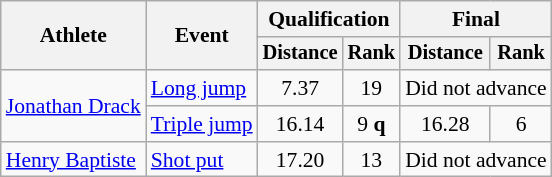<table class="wikitable" style="font-size:90%">
<tr>
<th rowspan=2>Athlete</th>
<th rowspan=2>Event</th>
<th colspan=2>Qualification</th>
<th colspan=2>Final</th>
</tr>
<tr style="font-size:95%">
<th>Distance</th>
<th>Rank</th>
<th>Distance</th>
<th>Rank</th>
</tr>
<tr align=center>
<td align=left rowspan=2><a href='#'>Jonathan Drack</a></td>
<td style="text-align:left;"><a href='#'>Long jump</a></td>
<td>7.37</td>
<td>19</td>
<td colspan=2>Did not advance</td>
</tr>
<tr align=center>
<td style="text-align:left;"><a href='#'>Triple jump</a></td>
<td>16.14</td>
<td>9 <strong>q</strong></td>
<td>16.28</td>
<td>6</td>
</tr>
<tr align=center>
<td align=left><a href='#'>Henry Baptiste</a></td>
<td style="text-align:left;"><a href='#'>Shot put</a></td>
<td>17.20</td>
<td>13</td>
<td colspan=2>Did not advance</td>
</tr>
</table>
